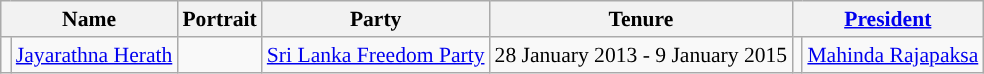<table class="wikitable" style="margin:1em auto; font-size:90%; text-align:center;">
<tr>
<th colspan="2">Name</th>
<th>Portrait</th>
<th>Party</th>
<th>Tenure</th>
<th colspan="2"><a href='#'>President</a></th>
</tr>
<tr>
<td !align="center" style="background:"></td>
<td><a href='#'>Jayarathna Herath</a></td>
<td></td>
<td><a href='#'>Sri Lanka Freedom Party</a></td>
<td>28 January 2013 - 9 January 2015</td>
<td !align="center" style="background:"></td>
<td><a href='#'>Mahinda Rajapaksa</a></td>
</tr>
</table>
